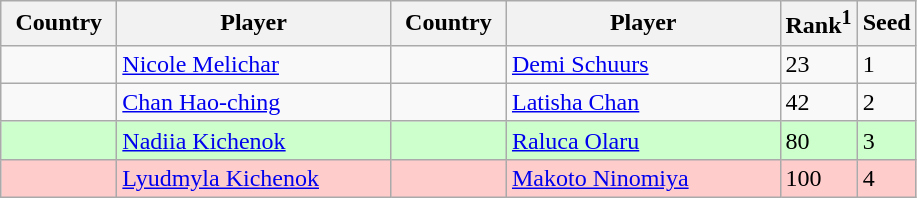<table class="sortable wikitable">
<tr>
<th width="70">Country</th>
<th width="175">Player</th>
<th width="70">Country</th>
<th width="175">Player</th>
<th>Rank<sup>1</sup></th>
<th>Seed</th>
</tr>
<tr>
<td></td>
<td><a href='#'>Nicole Melichar</a></td>
<td></td>
<td><a href='#'>Demi Schuurs</a></td>
<td>23</td>
<td>1</td>
</tr>
<tr>
<td></td>
<td><a href='#'>Chan Hao-ching</a></td>
<td></td>
<td><a href='#'>Latisha Chan</a></td>
<td>42</td>
<td>2</td>
</tr>
<tr bgcolor=#cfc>
<td></td>
<td><a href='#'>Nadiia Kichenok</a></td>
<td></td>
<td><a href='#'>Raluca Olaru</a></td>
<td>80</td>
<td>3</td>
</tr>
<tr bgcolor=#fcc>
<td></td>
<td><a href='#'>Lyudmyla Kichenok</a></td>
<td></td>
<td><a href='#'>Makoto Ninomiya</a></td>
<td>100</td>
<td>4</td>
</tr>
</table>
